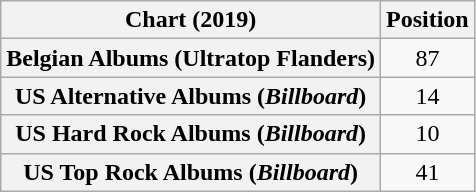<table class="wikitable plainrowheaders sortable" style="text-align:center">
<tr>
<th scope="col">Chart (2019)</th>
<th scope="col">Position</th>
</tr>
<tr>
<th scope="row">Belgian Albums (Ultratop Flanders)</th>
<td>87</td>
</tr>
<tr>
<th scope="row">US Alternative Albums (<em>Billboard</em>)</th>
<td>14</td>
</tr>
<tr>
<th scope="row">US Hard Rock Albums (<em>Billboard</em>)</th>
<td>10</td>
</tr>
<tr>
<th scope="row">US Top Rock Albums (<em>Billboard</em>)</th>
<td>41</td>
</tr>
</table>
